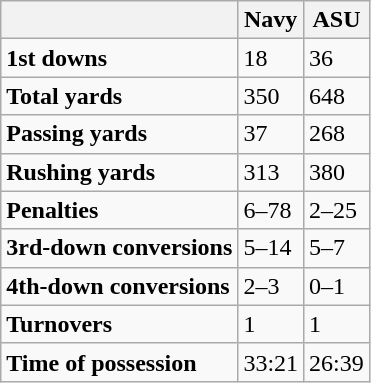<table class="wikitable">
<tr>
<th></th>
<th>Navy</th>
<th>ASU</th>
</tr>
<tr>
<td><strong>1st downs</strong></td>
<td>18</td>
<td>36</td>
</tr>
<tr>
<td><strong>Total yards</strong></td>
<td>350</td>
<td>648</td>
</tr>
<tr>
<td><strong>Passing yards</strong></td>
<td>37</td>
<td>268</td>
</tr>
<tr>
<td><strong>Rushing yards</strong></td>
<td>313</td>
<td>380</td>
</tr>
<tr>
<td><strong>Penalties</strong></td>
<td>6–78</td>
<td>2–25</td>
</tr>
<tr>
<td><strong>3rd-down conversions</strong></td>
<td>5–14</td>
<td>5–7</td>
</tr>
<tr>
<td><strong>4th-down conversions</strong></td>
<td>2–3</td>
<td>0–1</td>
</tr>
<tr>
<td><strong>Turnovers</strong></td>
<td>1</td>
<td>1</td>
</tr>
<tr>
<td><strong>Time of possession</strong></td>
<td>33:21</td>
<td>26:39</td>
</tr>
</table>
